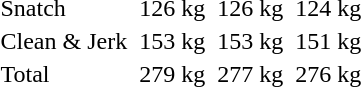<table>
<tr>
<td>Snatch</td>
<td></td>
<td>126 kg</td>
<td></td>
<td>126 kg</td>
<td></td>
<td>124 kg</td>
</tr>
<tr>
<td>Clean & Jerk</td>
<td></td>
<td>153 kg</td>
<td></td>
<td>153 kg</td>
<td></td>
<td>151 kg</td>
</tr>
<tr>
<td>Total</td>
<td></td>
<td>279 kg</td>
<td></td>
<td>277 kg</td>
<td></td>
<td>276 kg</td>
</tr>
</table>
